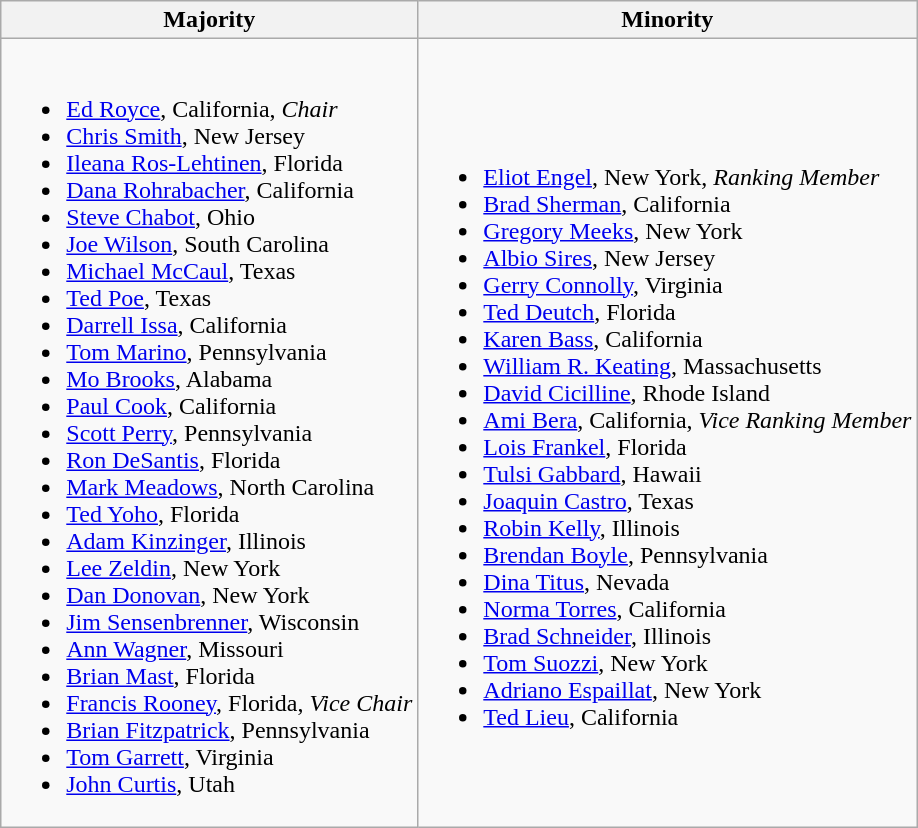<table class=wikitable>
<tr>
<th>Majority</th>
<th>Minority</th>
</tr>
<tr>
<td><br><ul><li><a href='#'>Ed Royce</a>, California, <em>Chair</em></li><li><a href='#'>Chris Smith</a>, New Jersey</li><li><a href='#'>Ileana Ros-Lehtinen</a>, Florida</li><li><a href='#'>Dana Rohrabacher</a>, California</li><li><a href='#'>Steve Chabot</a>, Ohio</li><li><a href='#'>Joe Wilson</a>, South Carolina</li><li><a href='#'>Michael McCaul</a>, Texas</li><li><a href='#'>Ted Poe</a>, Texas</li><li><a href='#'>Darrell Issa</a>, California</li><li><a href='#'>Tom Marino</a>, Pennsylvania</li><li><a href='#'>Mo Brooks</a>, Alabama</li><li><a href='#'>Paul Cook</a>, California</li><li><a href='#'>Scott Perry</a>, Pennsylvania</li><li><a href='#'>Ron DeSantis</a>, Florida</li><li><a href='#'>Mark Meadows</a>, North Carolina</li><li><a href='#'>Ted Yoho</a>, Florida</li><li><a href='#'>Adam Kinzinger</a>, Illinois</li><li><a href='#'>Lee Zeldin</a>, New York</li><li><a href='#'>Dan Donovan</a>, New York</li><li><a href='#'>Jim Sensenbrenner</a>, Wisconsin</li><li><a href='#'>Ann Wagner</a>, Missouri</li><li><a href='#'>Brian Mast</a>, Florida</li><li><a href='#'>Francis Rooney</a>, Florida, <em>Vice Chair</em></li><li><a href='#'>Brian Fitzpatrick</a>, Pennsylvania</li><li><a href='#'>Tom Garrett</a>, Virginia</li><li><a href='#'>John Curtis</a>, Utah</li></ul></td>
<td><br><ul><li><a href='#'>Eliot Engel</a>, New York, <em>Ranking Member</em></li><li><a href='#'>Brad Sherman</a>, California</li><li><a href='#'>Gregory Meeks</a>, New York</li><li><a href='#'>Albio Sires</a>, New Jersey</li><li><a href='#'>Gerry Connolly</a>, Virginia</li><li><a href='#'>Ted Deutch</a>, Florida</li><li><a href='#'>Karen Bass</a>, California</li><li><a href='#'>William R. Keating</a>, Massachusetts</li><li><a href='#'>David Cicilline</a>, Rhode Island</li><li><a href='#'>Ami Bera</a>, California, <em>Vice Ranking Member</em></li><li><a href='#'>Lois Frankel</a>, Florida</li><li><a href='#'>Tulsi Gabbard</a>, Hawaii</li><li><a href='#'>Joaquin Castro</a>, Texas</li><li><a href='#'>Robin Kelly</a>, Illinois</li><li><a href='#'>Brendan Boyle</a>, Pennsylvania</li><li><a href='#'>Dina Titus</a>, Nevada</li><li><a href='#'>Norma Torres</a>, California</li><li><a href='#'>Brad Schneider</a>, Illinois</li><li><a href='#'>Tom Suozzi</a>, New York</li><li><a href='#'>Adriano Espaillat</a>, New York</li><li><a href='#'>Ted Lieu</a>, California</li></ul></td>
</tr>
</table>
